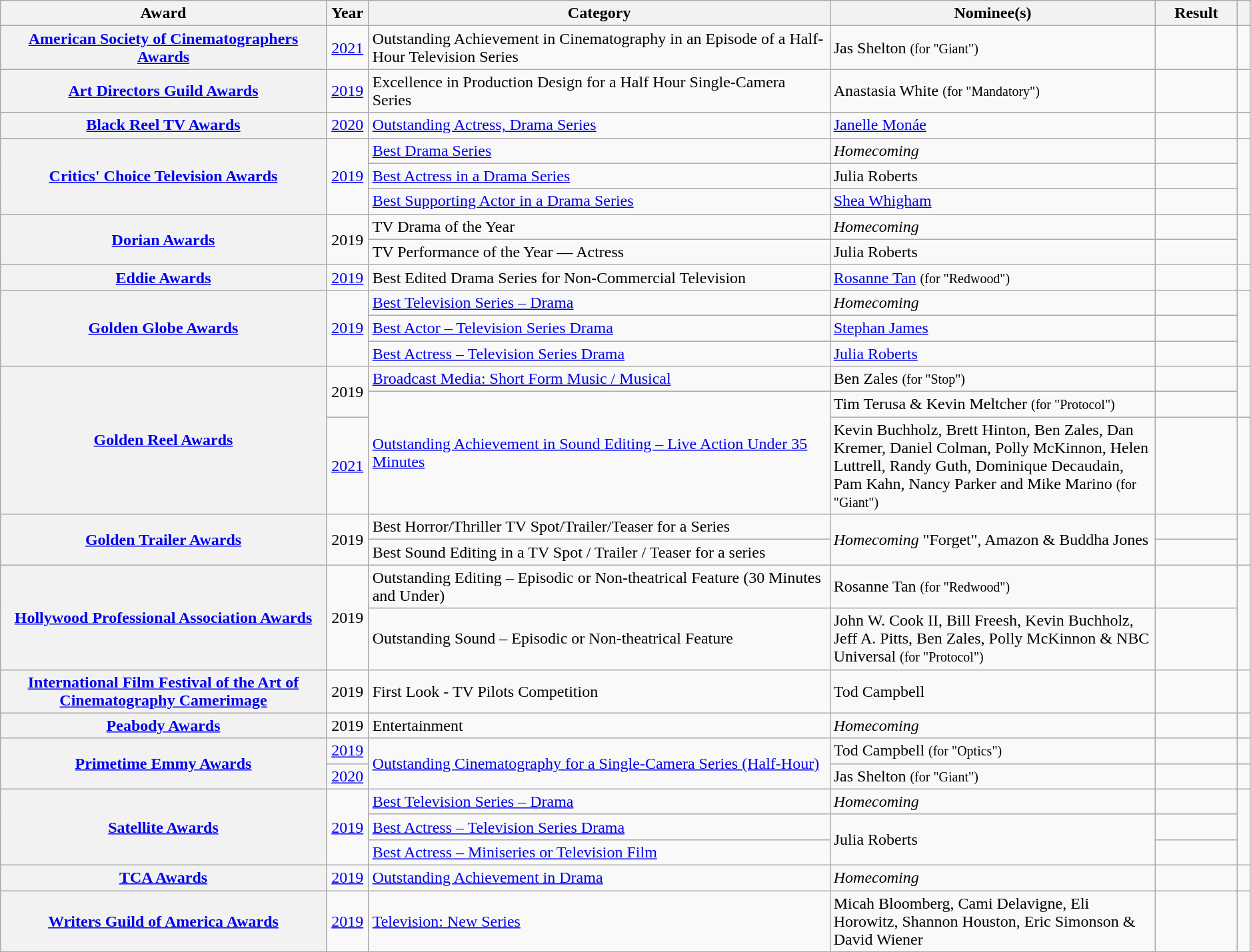<table class="wikitable sortable plainrowheaders" style="width:99%">
<tr>
<th scope="col" style="width:24%;">Award</th>
<th scope="col" style="width:3%;">Year</th>
<th scope="col" style="width:34%;">Category</th>
<th scope="col" style="width:24%;">Nominee(s)</th>
<th scope="col" style="width:6%;">Result</th>
<th scope="col" class="unsortable" style="width:1%;"></th>
</tr>
<tr>
<th scope="row"><a href='#'>American Society of Cinematographers Awards</a></th>
<td style="text-align: center;"><a href='#'>2021</a></td>
<td>Outstanding Achievement in Cinematography in an Episode of a Half-Hour Television Series</td>
<td>Jas Shelton <small>(for "Giant")</small></td>
<td></td>
<td align="center"></td>
</tr>
<tr>
<th scope="row"><a href='#'>Art Directors Guild Awards</a></th>
<td style="text-align: center;"><a href='#'>2019</a></td>
<td>Excellence in Production Design for a Half Hour Single-Camera Series</td>
<td>Anastasia White <small>(for "Mandatory")</small></td>
<td></td>
<td align="center"></td>
</tr>
<tr>
<th scope="row"><a href='#'>Black Reel TV Awards</a></th>
<td style="text-align: center;"><a href='#'>2020</a></td>
<td><a href='#'>Outstanding Actress, Drama Series</a></td>
<td><a href='#'>Janelle Monáe</a></td>
<td></td>
<td align="center"></td>
</tr>
<tr>
<th scope="row" rowspan="3"><a href='#'>Critics' Choice Television Awards</a></th>
<td style="text-align: center;" rowspan="3"><a href='#'>2019</a></td>
<td><a href='#'>Best Drama Series</a></td>
<td><em>Homecoming</em></td>
<td></td>
<td align="center" rowspan="3"></td>
</tr>
<tr>
<td><a href='#'>Best Actress in a Drama Series</a></td>
<td>Julia Roberts</td>
<td></td>
</tr>
<tr>
<td><a href='#'>Best Supporting Actor in a Drama Series</a></td>
<td><a href='#'>Shea Whigham</a></td>
<td></td>
</tr>
<tr>
<th scope="row" rowspan="2"><a href='#'>Dorian Awards</a></th>
<td style="text-align: center;" rowspan="2">2019</td>
<td>TV Drama of the Year</td>
<td><em>Homecoming</em></td>
<td></td>
<td align="center" rowspan="2"><br></td>
</tr>
<tr>
<td>TV Performance of the Year — Actress</td>
<td>Julia Roberts</td>
<td></td>
</tr>
<tr>
<th scope="row"><a href='#'>Eddie Awards</a></th>
<td style="text-align: center;"><a href='#'>2019</a></td>
<td>Best Edited Drama Series for Non-Commercial Television</td>
<td><a href='#'>Rosanne Tan</a> <small>(for "Redwood")</small></td>
<td></td>
<td align="center"></td>
</tr>
<tr>
<th scope="row" rowspan="3"><a href='#'>Golden Globe Awards</a></th>
<td style="text-align: center;" rowspan="3"><a href='#'>2019</a></td>
<td><a href='#'>Best Television Series – Drama</a></td>
<td><em>Homecoming</em></td>
<td></td>
<td align="center" rowspan="3"></td>
</tr>
<tr>
<td><a href='#'>Best Actor – Television Series Drama</a></td>
<td><a href='#'>Stephan James</a></td>
<td></td>
</tr>
<tr>
<td><a href='#'>Best Actress – Television Series Drama</a></td>
<td><a href='#'>Julia Roberts</a></td>
<td></td>
</tr>
<tr>
<th scope="row" rowspan="3"><a href='#'>Golden Reel Awards</a></th>
<td style="text-align: center;" rowspan="2">2019</td>
<td><a href='#'>Broadcast Media: Short Form Music / Musical</a></td>
<td>Ben Zales <small>(for "Stop")</small></td>
<td></td>
<td align="center" rowspan="2"></td>
</tr>
<tr>
<td rowspan="2"><a href='#'>Outstanding Achievement in Sound Editing – Live Action Under 35 Minutes</a></td>
<td>Tim Terusa & Kevin Meltcher <small>(for "Protocol")</small></td>
<td></td>
</tr>
<tr>
<td style="text-align: center;"><a href='#'>2021</a></td>
<td>Kevin Buchholz, Brett Hinton, Ben Zales, Dan Kremer, Daniel Colman, Polly McKinnon, Helen Luttrell, Randy Guth, Dominique Decaudain, Pam Kahn, Nancy Parker and Mike Marino <small>(for "Giant")</small></td>
<td></td>
<td align="center"></td>
</tr>
<tr>
<th scope="row" rowspan="2"><a href='#'>Golden Trailer Awards</a></th>
<td style="text-align: center;" rowspan="2">2019</td>
<td>Best Horror/Thriller TV Spot/Trailer/Teaser for a Series</td>
<td rowspan="2"><em>Homecoming</em> "Forget", Amazon & Buddha Jones</td>
<td></td>
<td align="center" rowspan="2"></td>
</tr>
<tr>
<td>Best Sound Editing in a TV Spot / Trailer / Teaser for a series</td>
<td></td>
</tr>
<tr>
<th scope="row" rowspan="2"><a href='#'>Hollywood Professional Association Awards</a></th>
<td style="text-align: center;" rowspan="2">2019</td>
<td>Outstanding Editing – Episodic or Non-theatrical Feature (30 Minutes and Under)</td>
<td>Rosanne Tan <small>(for "Redwood")</small></td>
<td></td>
<td align="center" rowspan="2"></td>
</tr>
<tr>
<td>Outstanding Sound – Episodic or Non-theatrical Feature</td>
<td>John W. Cook II, Bill Freesh, Kevin Buchholz, Jeff A. Pitts, Ben Zales, Polly McKinnon & NBC Universal <small>(for "Protocol")</small></td>
<td></td>
</tr>
<tr>
<th scope="row"><a href='#'>International Film Festival of the Art of Cinematography Camerimage</a></th>
<td style="text-align: center;">2019</td>
<td>First Look - TV Pilots Competition</td>
<td>Tod Campbell</td>
<td></td>
<td align="center"><br></td>
</tr>
<tr>
<th scope="row"><a href='#'>Peabody Awards</a></th>
<td style="text-align: center;">2019</td>
<td>Entertainment</td>
<td><em>Homecoming</em></td>
<td></td>
<td align="center"><br></td>
</tr>
<tr>
<th scope="row" rowspan="2"><a href='#'>Primetime Emmy Awards</a></th>
<td style="text-align: center;"><a href='#'>2019</a></td>
<td rowspan="2"><a href='#'>Outstanding Cinematography for a Single-Camera Series (Half-Hour)</a></td>
<td>Tod Campbell <small>(for "Optics")</small></td>
<td></td>
<td align="center"></td>
</tr>
<tr>
<td style="text-align: center;"><a href='#'>2020</a></td>
<td>Jas Shelton <small>(for "Giant")</small></td>
<td></td>
<td align="center" rowspan="1"></td>
</tr>
<tr>
<th scope="row" rowspan="3"><a href='#'>Satellite Awards</a></th>
<td style="text-align: center;" rowspan="3"><a href='#'>2019</a></td>
<td><a href='#'>Best Television Series – Drama</a></td>
<td><em>Homecoming</em></td>
<td></td>
<td align="center" rowspan="3"><br></td>
</tr>
<tr>
<td><a href='#'>Best Actress – Television Series Drama</a></td>
<td rowspan="2">Julia Roberts</td>
<td></td>
</tr>
<tr>
<td><a href='#'>Best Actress – Miniseries or Television Film</a></td>
<td></td>
</tr>
<tr>
<th scope="row"><a href='#'>TCA Awards</a></th>
<td style="text-align: center;"><a href='#'>2019</a></td>
<td><a href='#'>Outstanding Achievement in Drama</a></td>
<td><em>Homecoming</em></td>
<td></td>
<td align="center"></td>
</tr>
<tr>
<th scope="row"><a href='#'>Writers Guild of America Awards</a></th>
<td style="text-align: center;"><a href='#'>2019</a></td>
<td><a href='#'>Television: New Series</a></td>
<td>Micah Bloomberg, Cami Delavigne, Eli Horowitz, Shannon Houston, Eric Simonson & David Wiener</td>
<td></td>
<td align="center"></td>
</tr>
<tr>
</tr>
</table>
